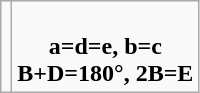<table class=wikitable>
<tr align=center>
<td><strong></strong></td>
<td><strong><br>a=d=e, b=c<br>B+D=180°, 2B=E</strong></td>
</tr>
</table>
